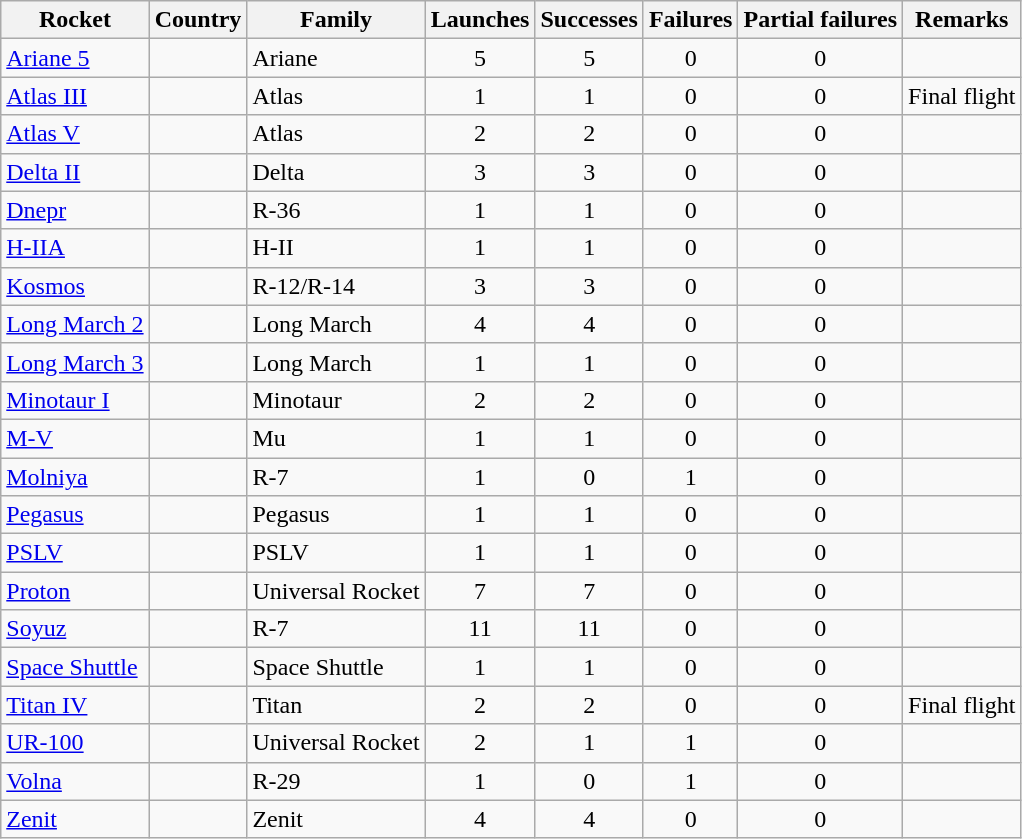<table class="wikitable sortable collapsible collapsed" style=text-align:center>
<tr>
<th>Rocket</th>
<th>Country</th>
<th>Family</th>
<th>Launches</th>
<th>Successes</th>
<th>Failures</th>
<th>Partial failures</th>
<th>Remarks</th>
</tr>
<tr>
<td align=left><a href='#'>Ariane 5</a></td>
<td align=left></td>
<td align=left>Ariane</td>
<td>5</td>
<td>5</td>
<td>0</td>
<td>0</td>
<td></td>
</tr>
<tr>
<td align=left><a href='#'>Atlas III</a></td>
<td align=left></td>
<td align=left>Atlas</td>
<td>1</td>
<td>1</td>
<td>0</td>
<td>0</td>
<td align=left>Final flight</td>
</tr>
<tr>
<td align=left><a href='#'>Atlas V</a></td>
<td align=left></td>
<td align=left>Atlas</td>
<td>2</td>
<td>2</td>
<td>0</td>
<td>0</td>
<td></td>
</tr>
<tr>
<td align=left><a href='#'>Delta II</a></td>
<td align=left></td>
<td align=left>Delta</td>
<td>3</td>
<td>3</td>
<td>0</td>
<td>0</td>
<td></td>
</tr>
<tr>
<td align=left><a href='#'>Dnepr</a></td>
<td align=left></td>
<td align=left>R-36</td>
<td>1</td>
<td>1</td>
<td>0</td>
<td>0</td>
<td></td>
</tr>
<tr>
<td align=left><a href='#'>H-IIA</a></td>
<td align=left></td>
<td align=left>H-II</td>
<td>1</td>
<td>1</td>
<td>0</td>
<td>0</td>
<td></td>
</tr>
<tr>
<td align=left><a href='#'>Kosmos</a></td>
<td align=left></td>
<td align=left>R-12/R-14</td>
<td>3</td>
<td>3</td>
<td>0</td>
<td>0</td>
<td></td>
</tr>
<tr>
<td align=left><a href='#'>Long March 2</a></td>
<td align=left></td>
<td align=left>Long March</td>
<td>4</td>
<td>4</td>
<td>0</td>
<td>0</td>
<td></td>
</tr>
<tr>
<td align=left><a href='#'>Long March 3</a></td>
<td align=left></td>
<td align=left>Long March</td>
<td>1</td>
<td>1</td>
<td>0</td>
<td>0</td>
<td></td>
</tr>
<tr>
<td align=left><a href='#'>Minotaur I</a></td>
<td align=left></td>
<td align=left>Minotaur</td>
<td>2</td>
<td>2</td>
<td>0</td>
<td>0</td>
<td></td>
</tr>
<tr>
<td align=left><a href='#'>M-V</a></td>
<td align=left></td>
<td align=left>Mu</td>
<td>1</td>
<td>1</td>
<td>0</td>
<td>0</td>
<td></td>
</tr>
<tr>
<td align=left><a href='#'>Molniya</a></td>
<td align=left></td>
<td align=left>R-7</td>
<td>1</td>
<td>0</td>
<td>1</td>
<td>0</td>
<td></td>
</tr>
<tr>
<td align=left><a href='#'>Pegasus</a></td>
<td align=left></td>
<td align=left>Pegasus</td>
<td>1</td>
<td>1</td>
<td>0</td>
<td>0</td>
<td></td>
</tr>
<tr>
<td align=left><a href='#'>PSLV</a></td>
<td align=left></td>
<td align=left>PSLV</td>
<td>1</td>
<td>1</td>
<td>0</td>
<td>0</td>
<td></td>
</tr>
<tr>
<td align=left><a href='#'>Proton</a></td>
<td align=left></td>
<td align=left>Universal Rocket</td>
<td>7</td>
<td>7</td>
<td>0</td>
<td>0</td>
<td></td>
</tr>
<tr>
<td align=left><a href='#'>Soyuz</a></td>
<td align=left></td>
<td align=left>R-7</td>
<td>11</td>
<td>11</td>
<td>0</td>
<td>0</td>
<td></td>
</tr>
<tr>
<td align=left><a href='#'>Space Shuttle</a></td>
<td align=left></td>
<td align=left>Space Shuttle</td>
<td>1</td>
<td>1</td>
<td>0</td>
<td>0</td>
<td></td>
</tr>
<tr>
<td align=left><a href='#'>Titan IV</a></td>
<td align=left></td>
<td align=left>Titan</td>
<td>2</td>
<td>2</td>
<td>0</td>
<td>0</td>
<td align=left>Final flight</td>
</tr>
<tr>
<td align=left><a href='#'>UR-100</a></td>
<td align=left></td>
<td align=left>Universal Rocket</td>
<td>2</td>
<td>1</td>
<td>1</td>
<td>0</td>
<td></td>
</tr>
<tr>
<td align=left><a href='#'>Volna</a></td>
<td align=left></td>
<td align=left>R-29</td>
<td>1</td>
<td>0</td>
<td>1</td>
<td>0</td>
<td></td>
</tr>
<tr>
<td align=left><a href='#'>Zenit</a></td>
<td align=left></td>
<td align=left>Zenit</td>
<td>4</td>
<td>4</td>
<td>0</td>
<td>0</td>
<td></td>
</tr>
</table>
